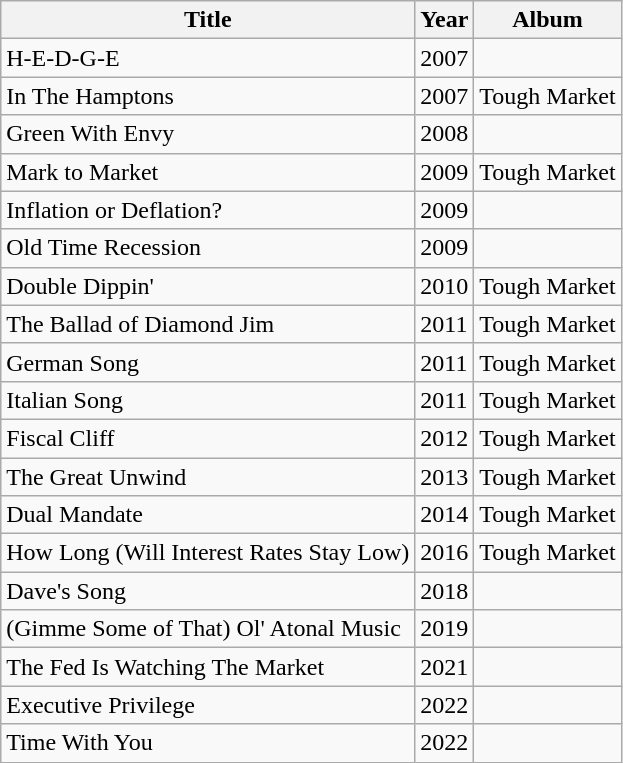<table class="wikitable">
<tr>
<th>Title</th>
<th>Year</th>
<th>Album</th>
</tr>
<tr>
<td>H-E-D-G-E</td>
<td>2007</td>
<td></td>
</tr>
<tr>
<td>In The Hamptons</td>
<td>2007</td>
<td>Tough Market</td>
</tr>
<tr>
<td>Green With Envy</td>
<td>2008</td>
<td></td>
</tr>
<tr>
<td>Mark to Market</td>
<td>2009</td>
<td>Tough Market</td>
</tr>
<tr>
<td>Inflation or Deflation?</td>
<td>2009</td>
<td></td>
</tr>
<tr>
<td>Old Time Recession</td>
<td>2009</td>
<td></td>
</tr>
<tr>
<td>Double Dippin'</td>
<td>2010</td>
<td>Tough Market</td>
</tr>
<tr>
<td>The Ballad of Diamond Jim</td>
<td>2011</td>
<td>Tough Market</td>
</tr>
<tr>
<td>German Song</td>
<td>2011</td>
<td>Tough Market</td>
</tr>
<tr>
<td>Italian Song</td>
<td>2011</td>
<td>Tough Market</td>
</tr>
<tr>
<td>Fiscal Cliff</td>
<td>2012</td>
<td>Tough Market</td>
</tr>
<tr>
<td>The Great Unwind</td>
<td>2013</td>
<td>Tough Market</td>
</tr>
<tr>
<td>Dual Mandate</td>
<td>2014</td>
<td>Tough Market</td>
</tr>
<tr>
<td>How Long (Will Interest Rates Stay Low)</td>
<td>2016</td>
<td>Tough Market</td>
</tr>
<tr>
<td>Dave's Song</td>
<td>2018</td>
<td></td>
</tr>
<tr>
<td>(Gimme Some of That) Ol' Atonal Music</td>
<td>2019</td>
<td></td>
</tr>
<tr>
<td>The Fed Is Watching The Market</td>
<td>2021</td>
<td></td>
</tr>
<tr>
<td>Executive Privilege</td>
<td>2022</td>
<td></td>
</tr>
<tr>
<td>Time With You</td>
<td>2022</td>
<td></td>
</tr>
</table>
